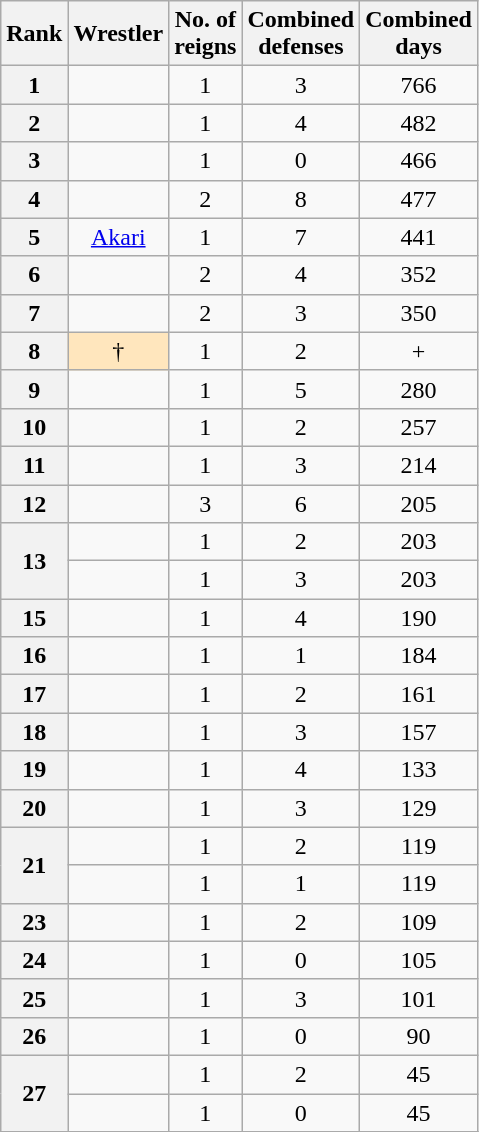<table class="wikitable sortable" style="text-align: center">
<tr>
<th>Rank</th>
<th>Wrestler</th>
<th>No. of<br>reigns</th>
<th>Combined<br>defenses</th>
<th>Combined<br>days</th>
</tr>
<tr>
<th>1</th>
<td></td>
<td>1</td>
<td>3</td>
<td>766</td>
</tr>
<tr>
<th>2</th>
<td></td>
<td>1</td>
<td>4</td>
<td>482</td>
</tr>
<tr>
<th>3</th>
<td></td>
<td>1</td>
<td>0</td>
<td>466</td>
</tr>
<tr>
<th>4</th>
<td></td>
<td>2</td>
<td>8</td>
<td>477</td>
</tr>
<tr>
<th>5</th>
<td><a href='#'>Akari</a></td>
<td>1</td>
<td>7</td>
<td>441</td>
</tr>
<tr>
<th>6</th>
<td></td>
<td>2</td>
<td>4</td>
<td>352</td>
</tr>
<tr>
<th>7</th>
<td></td>
<td>2</td>
<td>3</td>
<td>350</td>
</tr>
<tr>
<th>8</th>
<td style="background-color:#FFE6BD"> †</td>
<td>1</td>
<td>2</td>
<td>+</td>
</tr>
<tr>
<th>9</th>
<td></td>
<td>1</td>
<td>5</td>
<td>280</td>
</tr>
<tr>
<th>10</th>
<td></td>
<td>1</td>
<td>2</td>
<td>257</td>
</tr>
<tr>
<th>11</th>
<td></td>
<td>1</td>
<td>3</td>
<td>214</td>
</tr>
<tr>
<th>12</th>
<td></td>
<td>3</td>
<td>6</td>
<td>205</td>
</tr>
<tr>
<th rowspan="2">13</th>
<td></td>
<td>1</td>
<td>2</td>
<td>203</td>
</tr>
<tr>
<td></td>
<td>1</td>
<td>3</td>
<td>203</td>
</tr>
<tr>
<th>15</th>
<td></td>
<td>1</td>
<td>4</td>
<td>190</td>
</tr>
<tr>
<th>16</th>
<td></td>
<td>1</td>
<td>1</td>
<td>184</td>
</tr>
<tr>
<th>17</th>
<td></td>
<td>1</td>
<td>2</td>
<td>161</td>
</tr>
<tr>
<th>18</th>
<td></td>
<td>1</td>
<td>3</td>
<td>157</td>
</tr>
<tr>
<th>19</th>
<td></td>
<td>1</td>
<td>4</td>
<td>133</td>
</tr>
<tr>
<th>20</th>
<td></td>
<td>1</td>
<td>3</td>
<td>129</td>
</tr>
<tr>
<th rowspan="2">21</th>
<td></td>
<td>1</td>
<td>2</td>
<td>119</td>
</tr>
<tr>
<td></td>
<td>1</td>
<td>1</td>
<td>119</td>
</tr>
<tr>
<th>23</th>
<td></td>
<td>1</td>
<td>2</td>
<td>109</td>
</tr>
<tr>
<th>24</th>
<td></td>
<td>1</td>
<td>0</td>
<td>105</td>
</tr>
<tr>
<th>25</th>
<td></td>
<td>1</td>
<td>3</td>
<td>101</td>
</tr>
<tr>
<th>26</th>
<td></td>
<td>1</td>
<td>0</td>
<td>90</td>
</tr>
<tr>
<th rowspan=2>27</th>
<td></td>
<td>1</td>
<td>2</td>
<td>45</td>
</tr>
<tr>
<td></td>
<td>1</td>
<td>0</td>
<td>45</td>
</tr>
<tr>
</tr>
</table>
